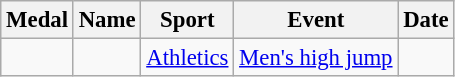<table class="wikitable sortable" style="font-size:95%">
<tr>
<th>Medal</th>
<th>Name</th>
<th>Sport</th>
<th>Event</th>
<th>Date</th>
</tr>
<tr>
<td></td>
<td></td>
<td><a href='#'>Athletics</a></td>
<td><a href='#'>Men's high jump</a></td>
<td></td>
</tr>
</table>
